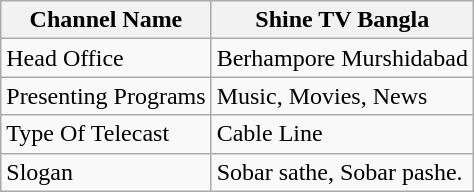<table class="wikitable">
<tr>
<th>Channel Name</th>
<th>Shine TV Bangla</th>
</tr>
<tr>
<td>Head Office</td>
<td>Berhampore Murshidabad</td>
</tr>
<tr>
<td>Presenting Programs</td>
<td>Music, Movies, News</td>
</tr>
<tr>
<td>Type Of Telecast</td>
<td>Cable Line</td>
</tr>
<tr>
<td>Slogan</td>
<td>Sobar sathe, Sobar pashe.</td>
</tr>
</table>
